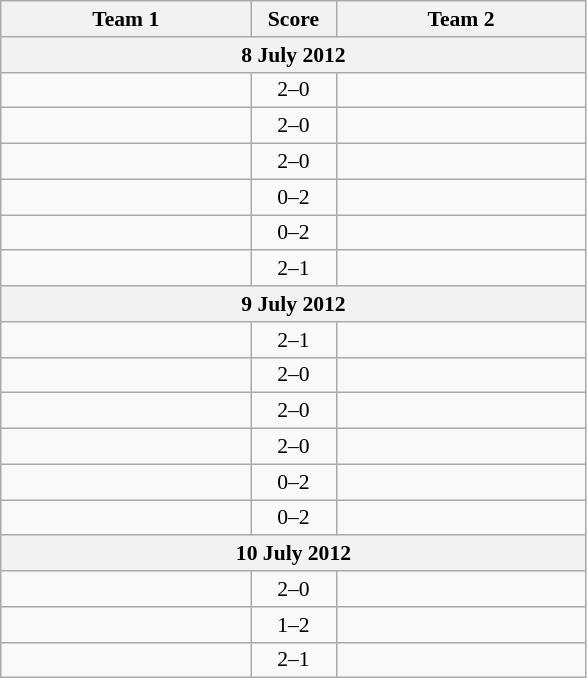<table class="wikitable" style="text-align: center; font-size:90% ">
<tr>
<th align="right" width="160">Team 1</th>
<th width="50">Score</th>
<th align="left" width="160">Team 2</th>
</tr>
<tr>
<th colspan=3>8 July 2012</th>
</tr>
<tr>
<td align=right><strong></strong></td>
<td align=center>2–0</td>
<td align=left></td>
</tr>
<tr>
<td align=right><strong></strong></td>
<td align=center>2–0</td>
<td align=left></td>
</tr>
<tr>
<td align=right><strong></strong></td>
<td align=center>2–0</td>
<td align=left></td>
</tr>
<tr>
<td align=right></td>
<td align=center>0–2</td>
<td align=left><strong></strong></td>
</tr>
<tr>
<td align=right></td>
<td align=center>0–2</td>
<td align=left><strong></strong></td>
</tr>
<tr>
<td align=right><strong></strong></td>
<td align=center>2–1</td>
<td align=left></td>
</tr>
<tr>
<th colspan=3>9 July 2012</th>
</tr>
<tr>
<td align=right><strong></strong></td>
<td align=center>2–1</td>
<td align=left></td>
</tr>
<tr>
<td align=right><strong></strong></td>
<td align=center>2–0</td>
<td align=left></td>
</tr>
<tr>
<td align=right><strong></strong></td>
<td align=center>2–0</td>
<td align=left></td>
</tr>
<tr>
<td align=right><strong></strong></td>
<td align=center>2–0</td>
<td align=left></td>
</tr>
<tr>
<td align=right></td>
<td align=center>0–2</td>
<td align=left><strong></strong></td>
</tr>
<tr>
<td align=right></td>
<td align=center>0–2</td>
<td align=left><strong></strong></td>
</tr>
<tr>
<th colspan=3>10 July 2012</th>
</tr>
<tr>
<td align=right><strong></strong></td>
<td align=center>2–0</td>
<td align=left></td>
</tr>
<tr>
<td align=right></td>
<td align=center>1–2</td>
<td align=left><strong></strong></td>
</tr>
<tr>
<td align=right><strong></strong></td>
<td align=center>2–1</td>
<td align=left></td>
</tr>
</table>
